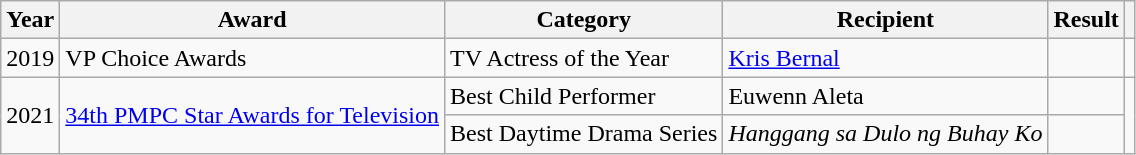<table class="wikitable">
<tr>
<th>Year</th>
<th>Award</th>
<th>Category</th>
<th>Recipient</th>
<th>Result</th>
<th></th>
</tr>
<tr>
<td>2019</td>
<td>VP Choice Awards</td>
<td>TV Actress of the Year</td>
<td><a href='#'>Kris Bernal</a></td>
<td></td>
<td></td>
</tr>
<tr>
<td rowspan=2>2021</td>
<td rowspan=2><a href='#'>34th PMPC Star Awards for Television</a></td>
<td>Best Child Performer</td>
<td>Euwenn Aleta</td>
<td></td>
<td rowspan=2></td>
</tr>
<tr>
<td>Best Daytime Drama Series</td>
<td><em>Hanggang sa Dulo ng Buhay Ko</em></td>
<td></td>
</tr>
</table>
